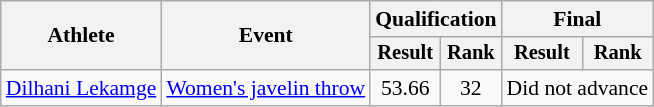<table class=wikitable style="font-size:90%">
<tr>
<th rowspan="2">Athlete</th>
<th rowspan="2">Event</th>
<th colspan="2">Qualification</th>
<th colspan="2">Final</th>
</tr>
<tr style="font-size:95%">
<th>Result</th>
<th>Rank</th>
<th>Result</th>
<th>Rank</th>
</tr>
<tr align=center>
<td align=left><a href='#'>Dilhani Lekamge</a></td>
<td align=left><a href='#'>Women's javelin throw</a></td>
<td>53.66</td>
<td>32</td>
<td colspan=2>Did not advance</td>
</tr>
</table>
